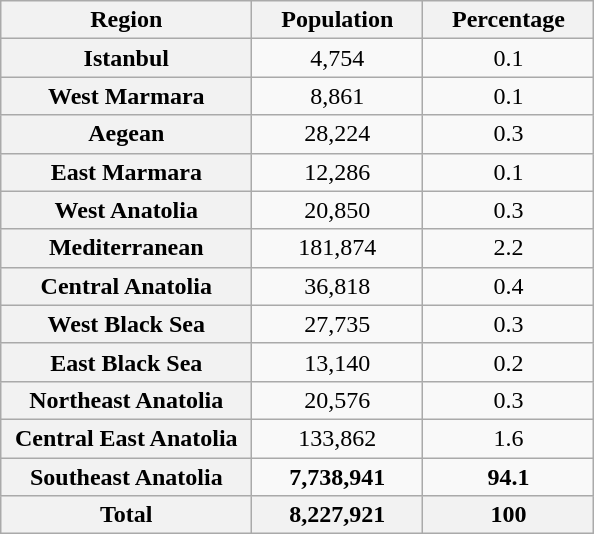<table class="wikitable">
<tr>
<th style="width:120pt;">Region</th>
<th style="width:80pt;">Population</th>
<th style="width:80pt;">Percentage</th>
</tr>
<tr>
<th style="width:120pt;">Istanbul</th>
<td style="text-align:center;">4,754</td>
<td style="text-align:center;">0.1</td>
</tr>
<tr>
<th style="width:120pt;">West Marmara</th>
<td style="text-align:center;">8,861</td>
<td style="text-align:center;">0.1</td>
</tr>
<tr>
<th style="width:120pt;">Aegean</th>
<td style="text-align:center;">28,224</td>
<td style="text-align:center;">0.3</td>
</tr>
<tr>
<th style="width:120pt;">East Marmara</th>
<td style="text-align:center;">12,286</td>
<td style="text-align:center;">0.1</td>
</tr>
<tr>
<th style="width:120pt;">West Anatolia</th>
<td style="text-align:center;">20,850</td>
<td style="text-align:center;">0.3</td>
</tr>
<tr>
<th style="width:120pt;">Mediterranean</th>
<td style="text-align:center;">181,874</td>
<td style="text-align:center;">2.2</td>
</tr>
<tr>
<th style="width:120pt;">Central Anatolia</th>
<td style="text-align:center;">36,818</td>
<td style="text-align:center;">0.4</td>
</tr>
<tr>
<th style="width:120pt;">West Black Sea</th>
<td style="text-align:center;">27,735</td>
<td style="text-align:center;">0.3</td>
</tr>
<tr>
<th style="width:120pt;">East Black Sea</th>
<td style="text-align:center;">13,140</td>
<td style="text-align:center;">0.2</td>
</tr>
<tr>
<th style="width:120pt;">Northeast Anatolia</th>
<td style="text-align:center;">20,576</td>
<td style="text-align:center;">0.3</td>
</tr>
<tr>
<th style="width:120pt;">Central East Anatolia</th>
<td style="text-align:center;">133,862</td>
<td style="text-align:center;">1.6</td>
</tr>
<tr>
<th style="width:120pt;">Southeast Anatolia</th>
<td style="text-align:center;"><strong>7,738,941</strong></td>
<td style="text-align:center;"><strong>94.1</strong></td>
</tr>
<tr>
<th style="width:120pt;">Total</th>
<th style="width:80pt;">8,227,921</th>
<th style="text-align:center;">100</th>
</tr>
</table>
